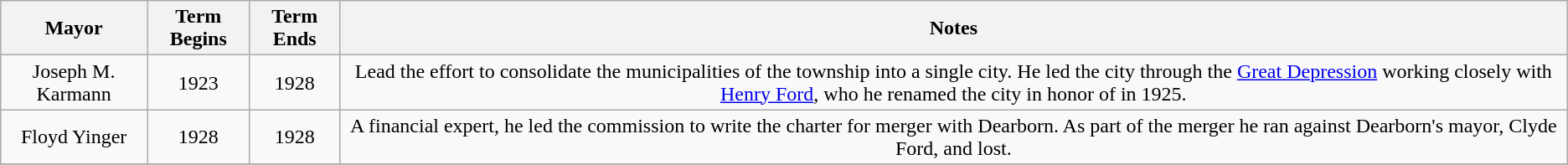<table class="wikitable" style="text-align:center">
<tr>
<th>Mayor</th>
<th>Term Begins</th>
<th>Term Ends</th>
<th>Notes</th>
</tr>
<tr>
<td>Joseph M. Karmann</td>
<td>1923</td>
<td>1928</td>
<td>Lead the effort to consolidate the municipalities of the township into a single city. He led the city through the <a href='#'>Great Depression</a> working closely with <a href='#'>Henry Ford</a>, who he renamed the city in honor of in 1925.</td>
</tr>
<tr>
<td>Floyd Yinger</td>
<td>1928</td>
<td>1928</td>
<td>A financial expert, he led the commission to write the charter for merger with Dearborn. As part of the merger he ran against Dearborn's mayor, Clyde Ford, and lost.</td>
</tr>
<tr>
</tr>
</table>
